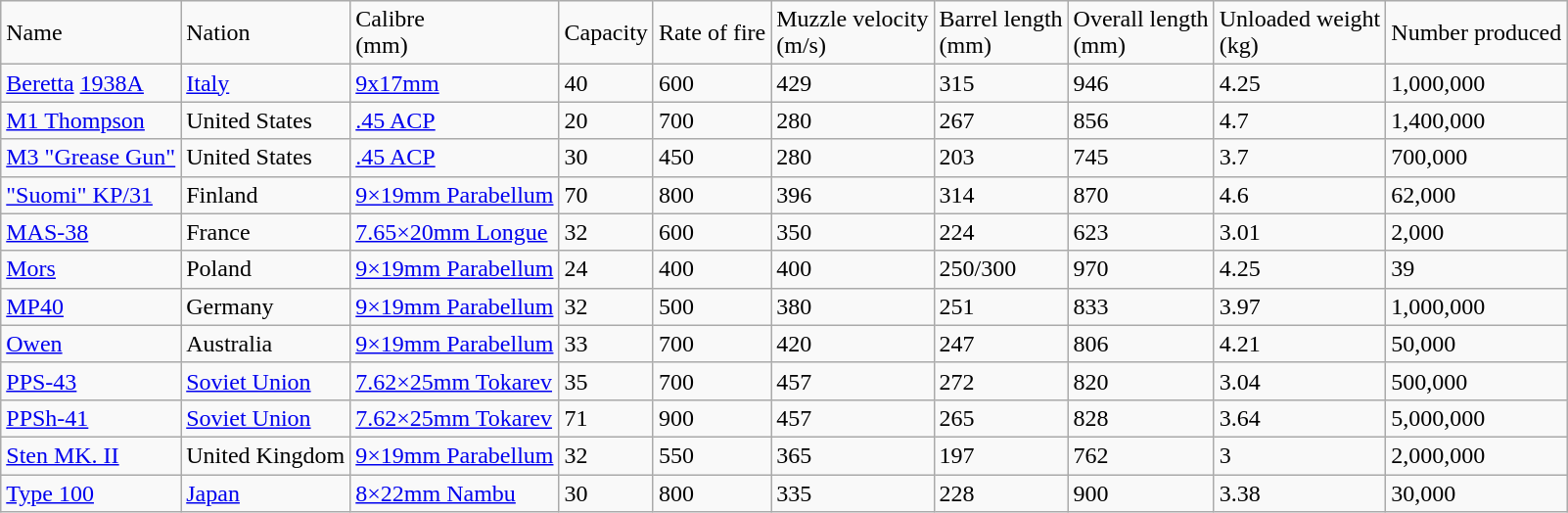<table class="wikitable">
<tr>
<td>Name</td>
<td>Nation</td>
<td>Calibre<br>(mm)</td>
<td>Capacity</td>
<td>Rate of fire</td>
<td>Muzzle velocity<br>(m/s)</td>
<td>Barrel length<br>(mm)</td>
<td>Overall length<br>(mm)</td>
<td>Unloaded weight<br>(kg)</td>
<td>Number produced</td>
</tr>
<tr>
<td><a href='#'>Beretta</a> <a href='#'>1938A</a></td>
<td><a href='#'>Italy</a></td>
<td><a href='#'>9x17mm</a></td>
<td>40</td>
<td>600</td>
<td>429</td>
<td>315</td>
<td>946</td>
<td>4.25</td>
<td>1,000,000</td>
</tr>
<tr>
<td><a href='#'>M1 Thompson</a></td>
<td>United States</td>
<td><a href='#'>.45 ACP</a></td>
<td>20</td>
<td>700</td>
<td>280</td>
<td>267</td>
<td>856</td>
<td>4.7</td>
<td>1,400,000</td>
</tr>
<tr>
<td><a href='#'>M3 "Grease Gun"</a></td>
<td>United States</td>
<td><a href='#'>.45 ACP</a></td>
<td>30</td>
<td>450</td>
<td>280</td>
<td>203</td>
<td>745</td>
<td>3.7</td>
<td>700,000</td>
</tr>
<tr>
<td><a href='#'>"Suomi" KP/31</a></td>
<td>Finland</td>
<td><a href='#'>9×19mm Parabellum</a></td>
<td>70</td>
<td>800</td>
<td>396</td>
<td>314</td>
<td>870</td>
<td>4.6</td>
<td>62,000</td>
</tr>
<tr>
<td><a href='#'>MAS-38</a></td>
<td>France</td>
<td><a href='#'>7.65×20mm Longue</a></td>
<td>32</td>
<td>600</td>
<td>350</td>
<td>224</td>
<td>623</td>
<td>3.01</td>
<td>2,000</td>
</tr>
<tr>
<td><a href='#'>Mors</a></td>
<td>Poland</td>
<td><a href='#'>9×19mm Parabellum</a></td>
<td>24</td>
<td>400</td>
<td>400</td>
<td>250/300</td>
<td>970</td>
<td>4.25</td>
<td>39</td>
</tr>
<tr>
<td><a href='#'>MP40</a></td>
<td>Germany</td>
<td><a href='#'>9×19mm Parabellum</a></td>
<td>32</td>
<td>500</td>
<td>380</td>
<td>251</td>
<td>833</td>
<td>3.97</td>
<td>1,000,000</td>
</tr>
<tr>
<td><a href='#'>Owen</a></td>
<td>Australia</td>
<td><a href='#'>9×19mm Parabellum</a></td>
<td>33</td>
<td>700</td>
<td>420</td>
<td>247</td>
<td>806</td>
<td>4.21</td>
<td>50,000</td>
</tr>
<tr>
<td><a href='#'>PPS-43</a></td>
<td><a href='#'>Soviet Union</a></td>
<td><a href='#'>7.62×25mm Tokarev</a></td>
<td>35</td>
<td>700</td>
<td>457</td>
<td>272</td>
<td>820</td>
<td>3.04</td>
<td>500,000</td>
</tr>
<tr>
<td><a href='#'>PPSh-41</a></td>
<td><a href='#'>Soviet Union</a></td>
<td><a href='#'>7.62×25mm Tokarev</a></td>
<td>71</td>
<td>900</td>
<td>457</td>
<td>265</td>
<td>828</td>
<td>3.64</td>
<td>5,000,000</td>
</tr>
<tr>
<td><a href='#'>Sten MK. II</a></td>
<td>United Kingdom</td>
<td><a href='#'>9×19mm Parabellum</a></td>
<td>32</td>
<td>550</td>
<td>365</td>
<td>197</td>
<td>762</td>
<td>3</td>
<td>2,000,000</td>
</tr>
<tr>
<td><a href='#'>Type 100</a></td>
<td><a href='#'>Japan</a></td>
<td><a href='#'>8×22mm Nambu</a></td>
<td>30</td>
<td>800</td>
<td>335</td>
<td>228</td>
<td>900</td>
<td>3.38</td>
<td>30,000</td>
</tr>
</table>
